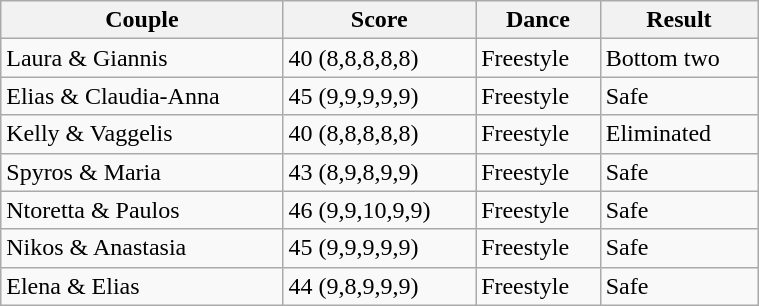<table class="wikitable" style="width:40%;">
<tr>
<th>Couple</th>
<th>Score</th>
<th>Dance</th>
<th>Result</th>
</tr>
<tr>
<td>Laura & Giannis</td>
<td>40 (8,8,8,8,8)</td>
<td>Freestyle</td>
<td>Bottom two</td>
</tr>
<tr>
<td>Elias & Claudia-Anna</td>
<td>45 (9,9,9,9,9)</td>
<td>Freestyle</td>
<td>Safe</td>
</tr>
<tr>
<td>Kelly & Vaggelis</td>
<td>40 (8,8,8,8,8)</td>
<td>Freestyle</td>
<td>Eliminated</td>
</tr>
<tr>
<td>Spyros & Maria</td>
<td>43 (8,9,8,9,9)</td>
<td>Freestyle</td>
<td>Safe</td>
</tr>
<tr>
<td>Ntoretta & Paulos</td>
<td>46 (9,9,10,9,9)</td>
<td>Freestyle</td>
<td>Safe</td>
</tr>
<tr>
<td>Nikos & Anastasia</td>
<td>45 (9,9,9,9,9)</td>
<td>Freestyle</td>
<td>Safe</td>
</tr>
<tr>
<td>Elena & Elias</td>
<td>44 (9,8,9,9,9)</td>
<td>Freestyle</td>
<td>Safe</td>
</tr>
</table>
